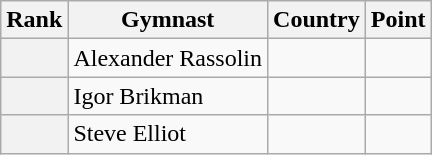<table class="wikitable sortable">
<tr>
<th>Rank</th>
<th>Gymnast</th>
<th>Country</th>
<th>Point</th>
</tr>
<tr>
<th></th>
<td>Alexander Rassolin</td>
<td></td>
<td></td>
</tr>
<tr>
<th></th>
<td>Igor Brikman</td>
<td></td>
<td></td>
</tr>
<tr>
<th></th>
<td>Steve Elliot</td>
<td></td>
<td></td>
</tr>
</table>
